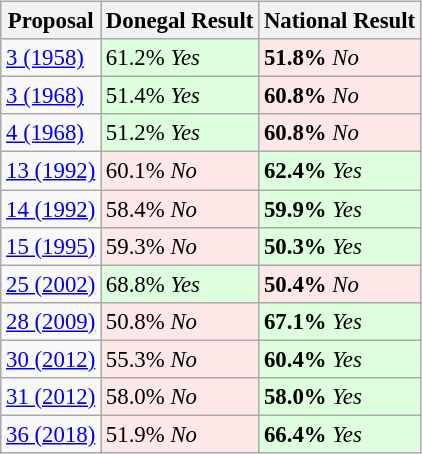<table class="wikitable" style="float:right; margin:1em; font-size:95%;">
<tr style="background:lightgrey;">
<th>Proposal</th>
<th>Donegal Result</th>
<th>National Result</th>
</tr>
<tr>
<td><a href='#'>3 (1958)</a></td>
<td style="background-color:#DDFFDD;">61.2% <em>Yes</em></td>
<td style="background-color:#FFE8E8;"><strong>51.8%</strong> <em>No</em></td>
</tr>
<tr>
<td><a href='#'>3 (1968)</a></td>
<td style="background-color:#DDFFDD;">51.4% <em>Yes</em></td>
<td style="background-color:#FFE8E8;"><strong>60.8%</strong> <em>No</em></td>
</tr>
<tr>
<td><a href='#'>4 (1968)</a></td>
<td style="background-color:#DDFFDD;">51.2% <em>Yes</em></td>
<td style="background-color:#FFE8E8;"><strong>60.8%</strong> <em>No</em></td>
</tr>
<tr>
<td><a href='#'>13 (1992)</a></td>
<td style="background-color:#FFE8E8;">60.1% <em>No</em></td>
<td style="background-color:#DDFFDD;"><strong>62.4%</strong> <em>Yes</em></td>
</tr>
<tr>
<td><a href='#'>14 (1992)</a></td>
<td style="background-color:#FFE8E8;">58.4% <em>No</em></td>
<td style="background-color:#DDFFDD;"><strong>59.9%</strong> <em>Yes</em></td>
</tr>
<tr>
<td><a href='#'>15 (1995)</a></td>
<td style="background-color:#FFE8E8;">59.3% <em>No</em></td>
<td style="background-color:#DDFFDD;"><strong>50.3%</strong> <em>Yes</em></td>
</tr>
<tr>
<td><a href='#'>25 (2002)</a></td>
<td style="background-color:#DDFFDD;">68.8% <em>Yes</em></td>
<td style="background-color:#FFE8E8;"><strong>50.4%</strong> <em>No</em></td>
</tr>
<tr>
<td><a href='#'>28 (2009)</a></td>
<td style="background-color:#FFE8E8;">50.8% <em>No</em></td>
<td style="background-color:#DDFFDD;"><strong>67.1%</strong> <em>Yes</em></td>
</tr>
<tr>
<td><a href='#'>30 (2012)</a></td>
<td style="background-color:#FFE8E8;">55.3% <em>No</em></td>
<td style="background-color:#DDFFDD;"><strong>60.4%</strong> <em>Yes</em></td>
</tr>
<tr>
<td><a href='#'>31 (2012)</a></td>
<td style="background-color:#FFE8E8;">58.0% <em>No</em></td>
<td style="background-color:#DDFFDD;"><strong>58.0%</strong> <em>Yes</em></td>
</tr>
<tr>
<td><a href='#'>36 (2018)</a></td>
<td style="background-color:#FFE8E8;">51.9% <em>No</em></td>
<td style="background-color:#DDFFDD;"><strong>66.4%</strong> <em>Yes</em></td>
</tr>
</table>
